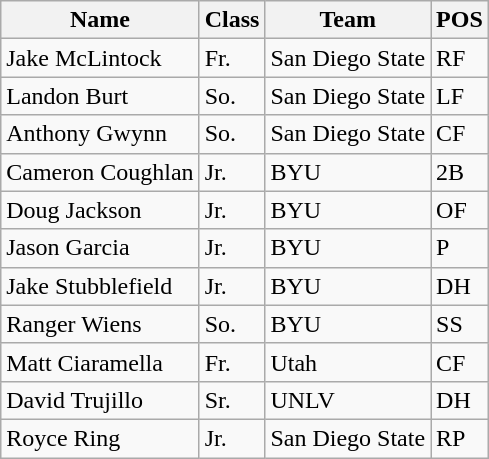<table class=wikitable>
<tr>
<th>Name</th>
<th>Class</th>
<th>Team</th>
<th>POS</th>
</tr>
<tr>
<td>Jake McLintock</td>
<td>Fr.</td>
<td>San Diego State</td>
<td>RF</td>
</tr>
<tr>
<td>Landon Burt</td>
<td>So.</td>
<td>San Diego State</td>
<td>LF</td>
</tr>
<tr>
<td>Anthony Gwynn</td>
<td>So.</td>
<td>San Diego State</td>
<td>CF</td>
</tr>
<tr>
<td>Cameron Coughlan</td>
<td>Jr.</td>
<td>BYU</td>
<td>2B</td>
</tr>
<tr>
<td>Doug Jackson</td>
<td>Jr.</td>
<td>BYU</td>
<td>OF</td>
</tr>
<tr>
<td>Jason Garcia</td>
<td>Jr.</td>
<td>BYU</td>
<td>P</td>
</tr>
<tr>
<td>Jake Stubblefield</td>
<td>Jr.</td>
<td>BYU</td>
<td>DH</td>
</tr>
<tr>
<td>Ranger Wiens</td>
<td>So.</td>
<td>BYU</td>
<td>SS</td>
</tr>
<tr>
<td>Matt Ciaramella</td>
<td>Fr.</td>
<td>Utah</td>
<td>CF</td>
</tr>
<tr>
<td>David Trujillo</td>
<td>Sr.</td>
<td>UNLV</td>
<td>DH</td>
</tr>
<tr>
<td>Royce Ring</td>
<td>Jr.</td>
<td>San Diego State</td>
<td>RP</td>
</tr>
</table>
